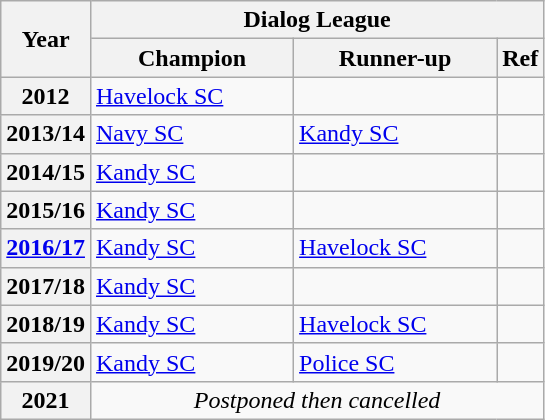<table class="wikitable sortable">
<tr>
<th rowspan=2>Year</th>
<th colspan=3>Dialog League</th>
</tr>
<tr>
<th style="width:8em;">Champion</th>
<th style="width:8em;">Runner-up</th>
<th class="unsortable">Ref</th>
</tr>
<tr>
<th>2012</th>
<td><a href='#'>Havelock SC</a></td>
<td></td>
<td></td>
</tr>
<tr>
<th>2013/14</th>
<td><a href='#'>Navy SC</a></td>
<td><a href='#'>Kandy SC</a></td>
<td></td>
</tr>
<tr>
<th>2014/15</th>
<td><a href='#'>Kandy SC</a></td>
<td></td>
<td></td>
</tr>
<tr>
<th>2015/16</th>
<td><a href='#'>Kandy SC</a></td>
<td></td>
<td></td>
</tr>
<tr>
<th><a href='#'>2016/17</a></th>
<td><a href='#'>Kandy SC</a></td>
<td><a href='#'>Havelock SC</a></td>
<td></td>
</tr>
<tr>
<th>2017/18</th>
<td><a href='#'>Kandy SC</a></td>
<td></td>
<td></td>
</tr>
<tr>
<th>2018/19</th>
<td><a href='#'>Kandy SC</a></td>
<td><a href='#'>Havelock SC</a></td>
<td></td>
</tr>
<tr>
<th>2019/20</th>
<td><a href='#'>Kandy SC</a></td>
<td><a href='#'>Police SC</a></td>
<td></td>
</tr>
<tr>
<th>2021</th>
<td colspan=3 align=center><em>Postponed then cancelled</em></td>
</tr>
</table>
